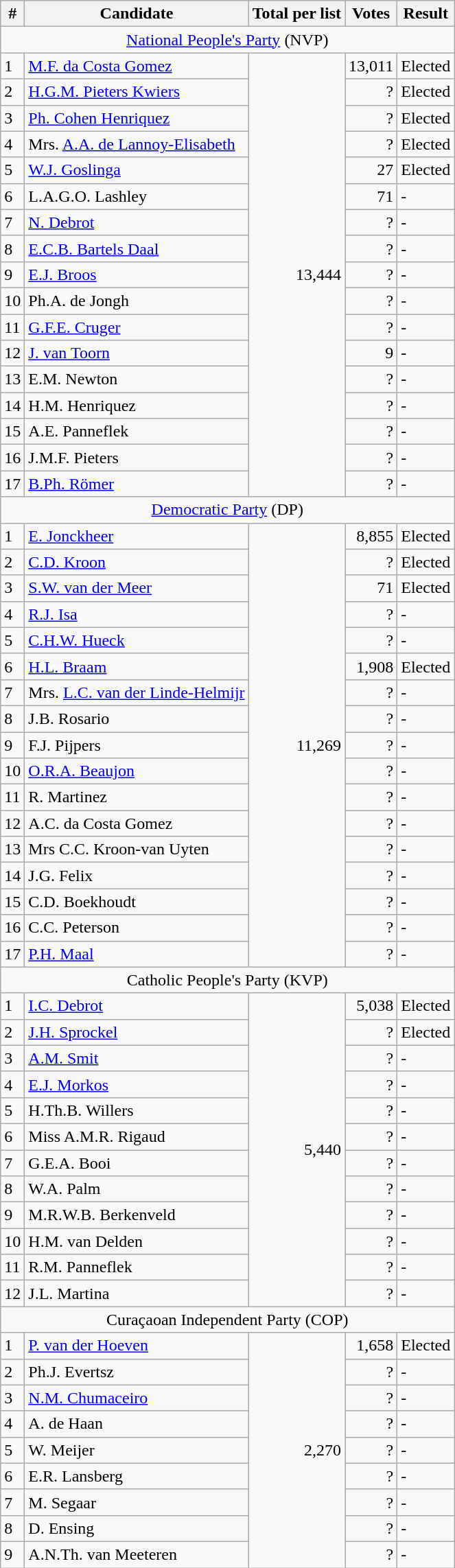<table class="wikitable">
<tr>
<th>#</th>
<th>Candidate</th>
<th>Total per list</th>
<th>Votes</th>
<th>Result</th>
</tr>
<tr>
<td Colspan = "5" style="text-align:center;"><a href='#'>National People's Party</a> (NVP)</td>
</tr>
<tr>
<td>1</td>
<td><a href='#'>M.F. da Costa Gomez</a></td>
<td Rowspan="17" style="text-align:right">13,444</td>
<td style="text-align:right">13,011</td>
<td>Elected</td>
</tr>
<tr>
<td>2</td>
<td><a href='#'>H.G.M. Pieters Kwiers</a></td>
<td style="text-align:right">?</td>
<td>Elected</td>
</tr>
<tr>
<td>3</td>
<td><a href='#'>Ph. Cohen Henriquez</a></td>
<td style="text-align:right">?</td>
<td>Elected</td>
</tr>
<tr>
<td>4</td>
<td>Mrs. <a href='#'>A.A. de Lannoy-Elisabeth</a></td>
<td style="text-align:right">?</td>
<td>Elected</td>
</tr>
<tr>
<td>5</td>
<td><a href='#'>W.J. Goslinga</a></td>
<td style="text-align:right">27</td>
<td>Elected</td>
</tr>
<tr>
<td>6</td>
<td>L.A.G.O. Lashley</td>
<td style="text-align:right">71</td>
<td>-</td>
</tr>
<tr>
<td>7</td>
<td><a href='#'>N. Debrot</a></td>
<td style="text-align:right">?</td>
<td>-</td>
</tr>
<tr>
<td>8</td>
<td><a href='#'>E.C.B. Bartels Daal</a></td>
<td style="text-align:right">?</td>
<td>-</td>
</tr>
<tr>
<td>9</td>
<td><a href='#'>E.J. Broos</a></td>
<td style="text-align:right">?</td>
<td>-</td>
</tr>
<tr>
<td>10</td>
<td>Ph.A. de Jongh</td>
<td style="text-align:right">?</td>
<td>-</td>
</tr>
<tr>
<td>11</td>
<td><a href='#'>G.F.E. Cruger</a></td>
<td style="text-align:right">?</td>
<td>-</td>
</tr>
<tr>
<td>12</td>
<td><a href='#'>J. van Toorn</a></td>
<td style="text-align:right">9</td>
<td>-</td>
</tr>
<tr>
<td>13</td>
<td>E.M. Newton</td>
<td style="text-align:right">?</td>
<td>-</td>
</tr>
<tr>
<td>14</td>
<td>H.M. Henriquez</td>
<td style="text-align:right">?</td>
<td>-</td>
</tr>
<tr>
<td>15</td>
<td>A.E. Panneflek</td>
<td style="text-align:right">?</td>
<td>-</td>
</tr>
<tr>
<td>16</td>
<td>J.M.F. Pieters</td>
<td style="text-align:right">?</td>
<td>-</td>
</tr>
<tr>
<td>17</td>
<td><a href='#'>B.Ph. Römer</a></td>
<td style="text-align:right">?</td>
<td>-</td>
</tr>
<tr>
<td Colspan = "5" style="text-align:center;"><a href='#'>Democratic Party</a> (DP)</td>
</tr>
<tr>
<td>1</td>
<td><a href='#'>E. Jonckheer</a></td>
<td Rowspan="17" style="text-align:right">11,269</td>
<td style="text-align:right">8,855</td>
<td>Elected</td>
</tr>
<tr>
<td>2</td>
<td><a href='#'>C.D. Kroon</a></td>
<td style="text-align:right">?</td>
<td>Elected</td>
</tr>
<tr>
<td>3</td>
<td><a href='#'>S.W. van der Meer</a></td>
<td style="text-align:right">71</td>
<td>Elected</td>
</tr>
<tr>
<td>4</td>
<td><a href='#'>R.J. Isa</a></td>
<td style="text-align:right">?</td>
<td>-</td>
</tr>
<tr>
<td>5</td>
<td><a href='#'>C.H.W. Hueck</a></td>
<td style="text-align:right">?</td>
<td>-</td>
</tr>
<tr>
<td>6</td>
<td><a href='#'>H.L. Braam</a></td>
<td style="text-align:right">1,908</td>
<td>Elected</td>
</tr>
<tr>
<td>7</td>
<td>Mrs. <a href='#'>L.C. van der Linde-Helmijr</a></td>
<td style="text-align:right">?</td>
<td>-</td>
</tr>
<tr>
<td>8</td>
<td>J.B. Rosario</td>
<td style="text-align:right">?</td>
<td>-</td>
</tr>
<tr>
<td>9</td>
<td>F.J. Pijpers</td>
<td style="text-align:right">?</td>
<td>-</td>
</tr>
<tr>
<td>10</td>
<td><a href='#'>O.R.A. Beaujon</a></td>
<td style="text-align:right">?</td>
<td>-</td>
</tr>
<tr>
<td>11</td>
<td>R. Martinez</td>
<td style="text-align:right">?</td>
<td>-</td>
</tr>
<tr>
<td>12</td>
<td>A.C. da Costa Gomez</td>
<td style="text-align:right">?</td>
<td>-</td>
</tr>
<tr>
<td>13</td>
<td>Mrs C.C. Kroon-van Uyten</td>
<td style="text-align:right">?</td>
<td>-</td>
</tr>
<tr>
<td>14</td>
<td>J.G. Felix</td>
<td style="text-align:right">?</td>
<td>-</td>
</tr>
<tr>
<td>15</td>
<td>C.D. Boekhoudt</td>
<td style="text-align:right">?</td>
<td>-</td>
</tr>
<tr>
<td>16</td>
<td>C.C. Peterson</td>
<td style="text-align:right">?</td>
<td>-</td>
</tr>
<tr>
<td>17</td>
<td><a href='#'>P.H. Maal</a></td>
<td style="text-align:right">?</td>
<td>-</td>
</tr>
<tr>
<td Colspan = "5" style="text-align:center;">Catholic People's Party (KVP)</td>
</tr>
<tr>
<td>1</td>
<td><a href='#'>I.C. Debrot</a></td>
<td Rowspan="12" style="text-align:right">5,440</td>
<td style="text-align:right">5,038</td>
<td>Elected</td>
</tr>
<tr>
<td>2</td>
<td><a href='#'>J.H. Sprockel</a></td>
<td style="text-align:right">?</td>
<td>Elected</td>
</tr>
<tr>
<td>3</td>
<td><a href='#'>A.M. Smit</a></td>
<td style="text-align:right">?</td>
<td>-</td>
</tr>
<tr>
<td>4</td>
<td><a href='#'>E.J. Morkos</a></td>
<td style="text-align:right">?</td>
<td>-</td>
</tr>
<tr>
<td>5</td>
<td>H.Th.B. Willers</td>
<td style="text-align:right">?</td>
<td>-</td>
</tr>
<tr>
<td>6</td>
<td>Miss A.M.R. Rigaud</td>
<td style="text-align:right">?</td>
<td>-</td>
</tr>
<tr>
<td>7</td>
<td>G.E.A. Booi</td>
<td style="text-align:right">?</td>
<td>-</td>
</tr>
<tr>
<td>8</td>
<td>W.A. Palm</td>
<td style="text-align:right">?</td>
<td>-</td>
</tr>
<tr>
<td>9</td>
<td>M.R.W.B. Berkenveld</td>
<td style="text-align:right">?</td>
<td>-</td>
</tr>
<tr>
<td>10</td>
<td>H.M. van Delden</td>
<td style="text-align:right">?</td>
<td>-</td>
</tr>
<tr>
<td>11</td>
<td>R.M. Panneflek</td>
<td style="text-align:right">?</td>
<td>-</td>
</tr>
<tr>
<td>12</td>
<td>J.L. Martina</td>
<td style="text-align:right">?</td>
<td>-</td>
</tr>
<tr>
<td Colspan = "5" style="text-align:center;">Curaçaoan Independent Party (COP)</td>
</tr>
<tr>
<td>1</td>
<td><a href='#'>P. van der Hoeven</a></td>
<td Rowspan="9" style="text-align:right">2,270</td>
<td style="text-align:right">1,658</td>
<td>Elected</td>
</tr>
<tr>
<td>2</td>
<td>Ph.J. Evertsz</td>
<td style="text-align:right">?</td>
<td>-</td>
</tr>
<tr>
<td>3</td>
<td><a href='#'>N.M. Chumaceiro</a></td>
<td style="text-align:right">?</td>
<td>-</td>
</tr>
<tr>
<td>4</td>
<td>A. de Haan</td>
<td style="text-align:right">?</td>
<td>-</td>
</tr>
<tr>
<td>5</td>
<td>W. Meijer</td>
<td style="text-align:right">?</td>
<td>-</td>
</tr>
<tr>
<td>6</td>
<td>E.R. Lansberg</td>
<td style="text-align:right">?</td>
<td>-</td>
</tr>
<tr>
<td>7</td>
<td>M. Segaar</td>
<td style="text-align:right">?</td>
<td>-</td>
</tr>
<tr>
<td>8</td>
<td>D. Ensing</td>
<td style="text-align:right">?</td>
<td>-</td>
</tr>
<tr>
<td>9</td>
<td>A.N.Th. van Meeteren</td>
<td style="text-align:right">?</td>
<td>-</td>
</tr>
</table>
